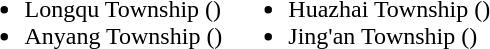<table>
<tr>
<td valign="top"><br><ul><li>Longqu Township ()</li><li>Anyang Township ()</li></ul></td>
<td valign="top"><br><ul><li>Huazhai Township ()</li><li>Jing'an Township ()</li></ul></td>
</tr>
</table>
